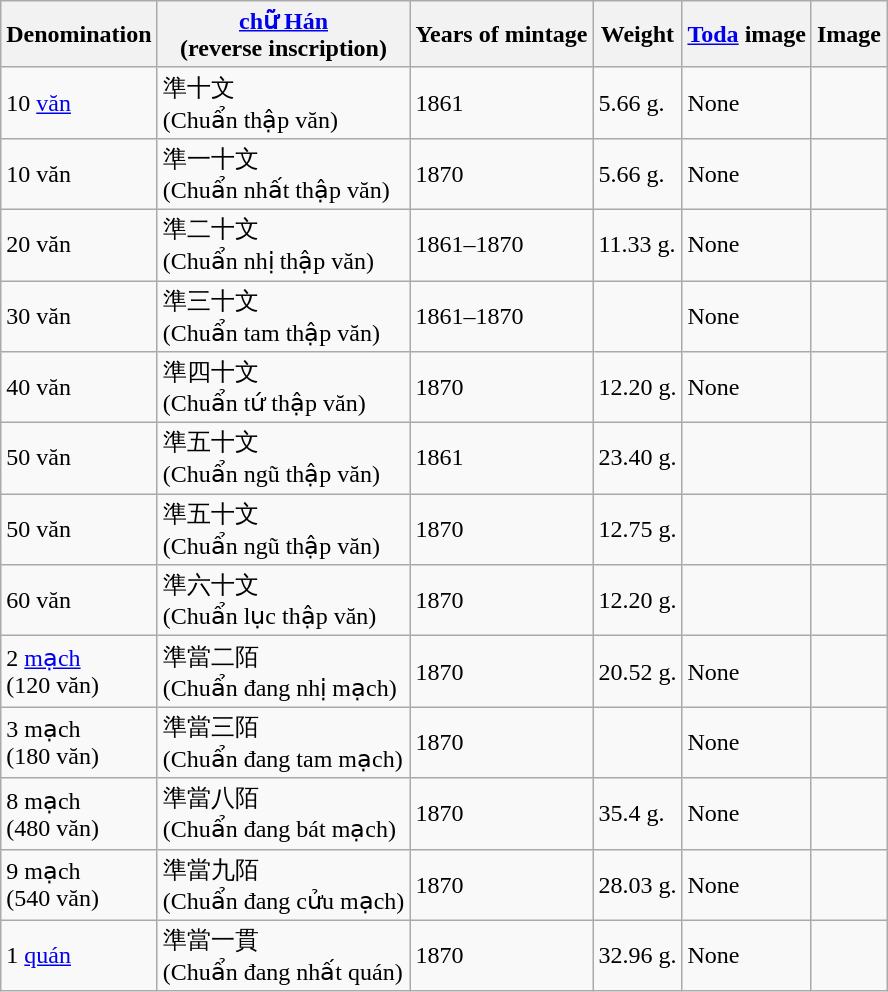<table class="wikitable">
<tr>
<th>Denomination</th>
<th><a href='#'>chữ Hán</a><br>(reverse inscription)</th>
<th>Years of mintage</th>
<th>Weight</th>
<th><a href='#'>Toda</a> image</th>
<th>Image</th>
</tr>
<tr>
<td>10 <a href='#'>văn</a></td>
<td>準十文<br>(Chuẩn thập văn)</td>
<td>1861</td>
<td>5.66 g.</td>
<td>None</td>
<td></td>
</tr>
<tr>
<td>10 văn</td>
<td>準一十文<br>(Chuẩn nhất thập văn)</td>
<td>1870</td>
<td>5.66 g.</td>
<td>None</td>
<td></td>
</tr>
<tr>
<td>20 văn</td>
<td>準二十文<br>(Chuẩn nhị thập văn)</td>
<td>1861–1870</td>
<td>11.33 g.</td>
<td>None</td>
<td></td>
</tr>
<tr>
<td>30 văn</td>
<td>準三十文<br>(Chuẩn tam thập văn)</td>
<td>1861–1870</td>
<td></td>
<td>None</td>
<td></td>
</tr>
<tr>
<td>40 văn</td>
<td>準四十文<br>(Chuẩn tứ thập văn)</td>
<td>1870</td>
<td>12.20 g.</td>
<td>None</td>
<td></td>
</tr>
<tr>
<td>50 văn</td>
<td>準五十文<br>(Chuẩn ngũ thập văn)</td>
<td>1861</td>
<td>23.40 g.</td>
<td></td>
<td></td>
</tr>
<tr>
<td>50 văn</td>
<td>準五十文<br>(Chuẩn ngũ thập văn)</td>
<td>1870</td>
<td>12.75 g.</td>
<td></td>
<td></td>
</tr>
<tr>
<td>60 văn</td>
<td>準六十文<br>(Chuẩn lục thập văn)</td>
<td>1870</td>
<td>12.20 g.</td>
<td></td>
<td></td>
</tr>
<tr>
<td>2 <a href='#'>mạch</a><br>(120 văn)</td>
<td>準當二陌<br>(Chuẩn đang nhị mạch)</td>
<td>1870</td>
<td>20.52 g.</td>
<td>None</td>
<td></td>
</tr>
<tr>
<td>3 mạch<br>(180 văn)</td>
<td>準當三陌<br>(Chuẩn đang tam mạch)</td>
<td>1870</td>
<td></td>
<td>None</td>
<td></td>
</tr>
<tr>
<td>8 mạch<br>(480 văn)</td>
<td>準當八陌<br>(Chuẩn đang bát mạch)</td>
<td>1870</td>
<td>35.4 g.</td>
<td>None</td>
<td></td>
</tr>
<tr>
<td>9 mạch<br>(540 văn)</td>
<td>準當九陌<br>(Chuẩn đang cửu mạch)</td>
<td>1870</td>
<td>28.03 g.</td>
<td>None</td>
<td></td>
</tr>
<tr>
<td>1 <a href='#'>quán</a></td>
<td>準當一貫<br>(Chuẩn đang nhất quán)</td>
<td>1870</td>
<td>32.96 g.</td>
<td>None</td>
<td></td>
</tr>
</table>
